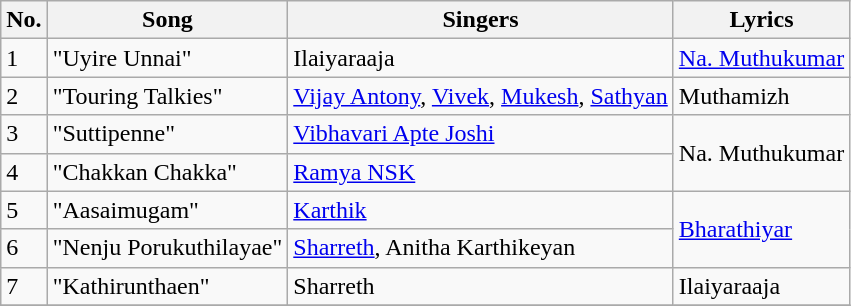<table class="wikitable">
<tr>
<th>No.</th>
<th>Song</th>
<th>Singers</th>
<th>Lyrics</th>
</tr>
<tr>
<td>1</td>
<td>"Uyire Unnai"</td>
<td>Ilaiyaraaja</td>
<td><a href='#'>Na. Muthukumar</a></td>
</tr>
<tr>
<td>2</td>
<td>"Touring Talkies"</td>
<td><a href='#'>Vijay Antony</a>, <a href='#'>Vivek</a>, <a href='#'>Mukesh</a>, <a href='#'>Sathyan</a></td>
<td>Muthamizh</td>
</tr>
<tr>
<td>3</td>
<td>"Suttipenne"</td>
<td><a href='#'>Vibhavari Apte Joshi</a></td>
<td rowspan=2>Na. Muthukumar</td>
</tr>
<tr>
<td>4</td>
<td>"Chakkan Chakka"</td>
<td><a href='#'>Ramya NSK</a></td>
</tr>
<tr>
<td>5</td>
<td>"Aasaimugam"</td>
<td><a href='#'>Karthik</a></td>
<td rowspan=2><a href='#'>Bharathiyar</a></td>
</tr>
<tr>
<td>6</td>
<td>"Nenju Porukuthilayae"</td>
<td><a href='#'>Sharreth</a>, Anitha Karthikeyan</td>
</tr>
<tr>
<td>7</td>
<td>"Kathirunthaen"</td>
<td>Sharreth</td>
<td>Ilaiyaraaja</td>
</tr>
<tr>
</tr>
</table>
